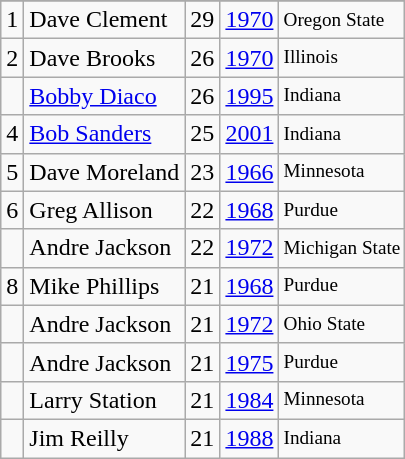<table class="wikitable">
<tr>
</tr>
<tr>
<td>1</td>
<td>Dave Clement</td>
<td>29</td>
<td><a href='#'>1970</a></td>
<td style="font-size:80%;">Oregon State</td>
</tr>
<tr>
<td>2</td>
<td>Dave Brooks</td>
<td>26</td>
<td><a href='#'>1970</a></td>
<td style="font-size:80%;">Illinois</td>
</tr>
<tr>
<td></td>
<td><a href='#'>Bobby Diaco</a></td>
<td>26</td>
<td><a href='#'>1995</a></td>
<td style="font-size:80%;">Indiana</td>
</tr>
<tr>
<td>4</td>
<td><a href='#'>Bob Sanders</a></td>
<td>25</td>
<td><a href='#'>2001</a></td>
<td style="font-size:80%;">Indiana</td>
</tr>
<tr>
<td>5</td>
<td>Dave Moreland</td>
<td>23</td>
<td><a href='#'>1966</a></td>
<td style="font-size:80%;">Minnesota</td>
</tr>
<tr>
<td>6</td>
<td>Greg Allison</td>
<td>22</td>
<td><a href='#'>1968</a></td>
<td style="font-size:80%;">Purdue</td>
</tr>
<tr>
<td></td>
<td>Andre Jackson</td>
<td>22</td>
<td><a href='#'>1972</a></td>
<td style="font-size:80%;">Michigan State</td>
</tr>
<tr>
<td>8</td>
<td>Mike Phillips</td>
<td>21</td>
<td><a href='#'>1968</a></td>
<td style="font-size:80%;">Purdue</td>
</tr>
<tr>
<td></td>
<td>Andre Jackson</td>
<td>21</td>
<td><a href='#'>1972</a></td>
<td style="font-size:80%;">Ohio State</td>
</tr>
<tr>
<td></td>
<td>Andre Jackson</td>
<td>21</td>
<td><a href='#'>1975</a></td>
<td style="font-size:80%;">Purdue</td>
</tr>
<tr>
<td></td>
<td>Larry Station</td>
<td>21</td>
<td><a href='#'>1984</a></td>
<td style="font-size:80%;">Minnesota</td>
</tr>
<tr>
<td></td>
<td>Jim Reilly</td>
<td>21</td>
<td><a href='#'>1988</a></td>
<td style="font-size:80%;">Indiana</td>
</tr>
</table>
